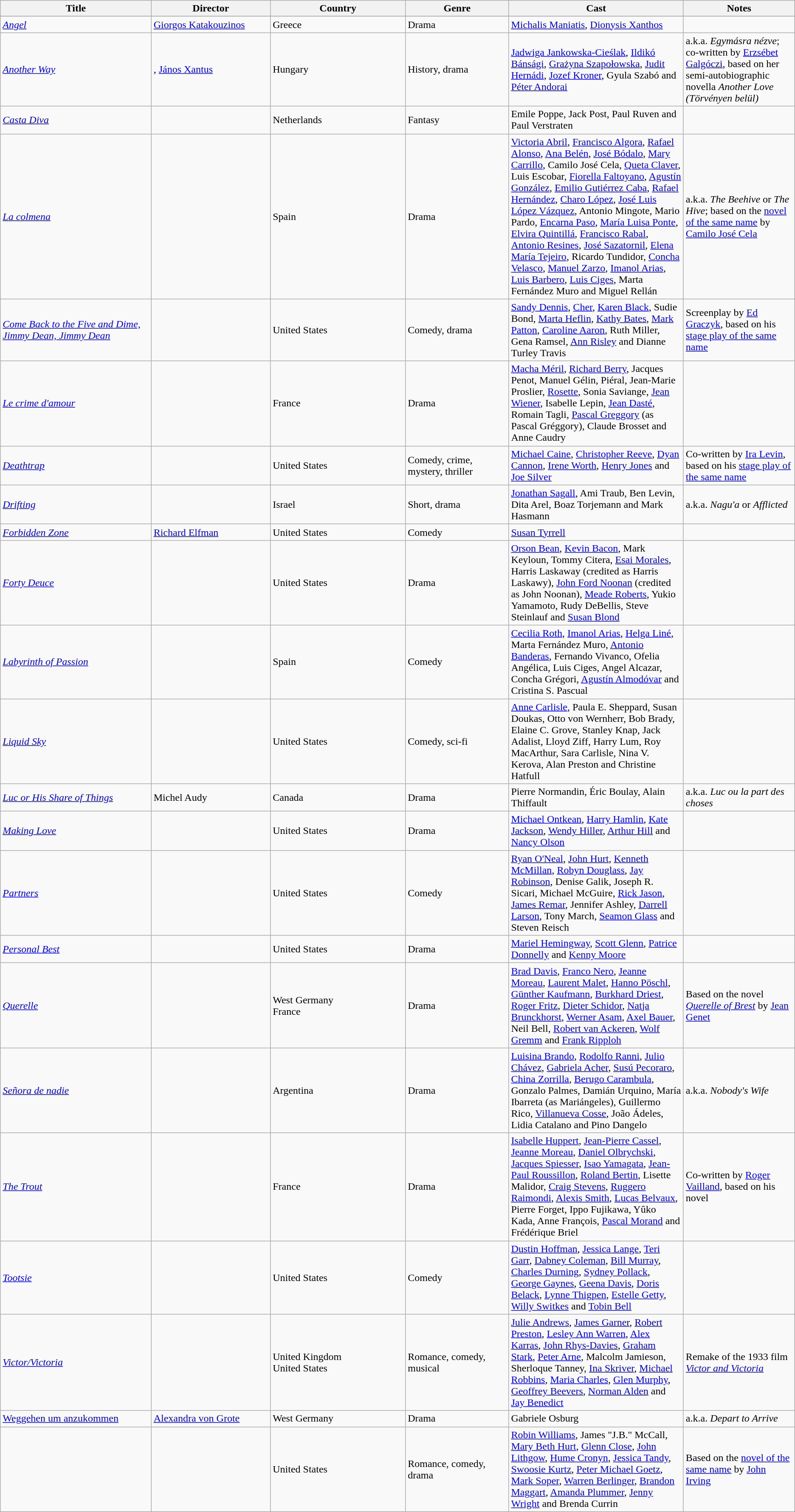<table class="wikitable sortable">
<tr>
<th width="19%">Title</th>
<th width="15%">Director</th>
<th width="17%">Country</th>
<th width="13%">Genre</th>
<th width="22%">Cast</th>
<th width="36%">Notes</th>
</tr>
<tr valign="top">
</tr>
<tr>
<td><em><a href='#'>Angel</a></em></td>
<td><a href='#'>Giorgos Katakouzinos</a></td>
<td>Greece</td>
<td>Drama</td>
<td><a href='#'>Michalis Maniatis</a>, <a href='#'>Dionysis Xanthos</a></td>
<td></td>
</tr>
<tr>
<td><em><a href='#'>Another Way</a></em></td>
<td>, <a href='#'>János Xantus</a></td>
<td>Hungary</td>
<td>History, drama</td>
<td><a href='#'>Jadwiga Jankowska-Cieślak</a>, <a href='#'>Ildikó Bánsági</a>, <a href='#'>Grażyna Szapołowska</a>, <a href='#'>Judit Hernádi</a>, <a href='#'>Jozef Kroner</a>, Gyula Szabó and <a href='#'>Péter Andorai</a></td>
<td>a.k.a. <em>Egymásra nézve</em>; co-written by <a href='#'>Erzsébet Galgóczi</a>, based on her semi-autobiographic novella <em>Another Love (Törvényen belül)</em></td>
</tr>
<tr>
<td><em><a href='#'>Casta Diva</a></em></td>
<td></td>
<td>Netherlands</td>
<td>Fantasy</td>
<td>Emile Poppe, Jack Post, Paul Ruven and Paul Verstraten</td>
<td></td>
</tr>
<tr>
<td><em><a href='#'>La colmena</a></em></td>
<td></td>
<td>Spain</td>
<td>Drama</td>
<td><a href='#'>Victoria Abril</a>, <a href='#'>Francisco Algora</a>, <a href='#'>Rafael Alonso</a>, <a href='#'>Ana Belén</a>, <a href='#'>José Bódalo</a>, <a href='#'>Mary Carrillo</a>, Camilo José Cela, <a href='#'>Queta Claver</a>, Luis Escobar, <a href='#'>Fiorella Faltoyano</a>, <a href='#'>Agustín González</a>, <a href='#'>Emilio Gutiérrez Caba</a>, <a href='#'>Rafael Hernández</a>, <a href='#'>Charo López</a>, <a href='#'>José Luis López Vázquez</a>, Antonio Mingote, Mario Pardo, <a href='#'>Encarna Paso</a>, <a href='#'>María Luisa Ponte</a>, <a href='#'>Elvira Quintillá</a>, <a href='#'>Francisco Rabal</a>, <a href='#'>Antonio Resines</a>, <a href='#'>José Sazatornil</a>, <a href='#'>Elena María Tejeiro</a>, Ricardo Tundidor, <a href='#'>Concha Velasco</a>, <a href='#'>Manuel Zarzo</a>, <a href='#'>Imanol Arias</a>, <a href='#'>Luis Barbero</a>, <a href='#'>Luis Ciges</a>, Marta Fernández Muro and Miguel Rellán</td>
<td>a.k.a. <em>The Beehive</em> or <em>The Hive</em>; based on the <a href='#'>novel of the same name</a> by <a href='#'>Camilo José Cela</a></td>
</tr>
<tr>
<td><em><a href='#'>Come Back to the Five and Dime, Jimmy Dean, Jimmy Dean</a></em></td>
<td></td>
<td>United States</td>
<td>Comedy, drama</td>
<td><a href='#'>Sandy Dennis</a>, <a href='#'>Cher</a>, <a href='#'>Karen Black</a>, Sudie Bond, <a href='#'>Marta Heflin</a>, <a href='#'>Kathy Bates</a>, <a href='#'>Mark Patton</a>, <a href='#'>Caroline Aaron</a>, Ruth Miller, Gena Ramsel, <a href='#'>Ann Risley</a> and Dianne Turley Travis</td>
<td>Screenplay by <a href='#'>Ed Graczyk</a>, based on his <a href='#'>stage play of the same name</a></td>
</tr>
<tr>
<td><em><a href='#'>Le crime d'amour</a></em></td>
<td></td>
<td>France</td>
<td>Drama</td>
<td><a href='#'>Macha Méril</a>, <a href='#'>Richard Berry</a>, Jacques Penot, Manuel Gélin, Piéral, Jean-Marie Proslier, <a href='#'>Rosette</a>, Sonia Saviange, <a href='#'>Jean Wiener</a>, Isabelle Lepin, <a href='#'>Jean Dasté</a>, Romain Tagli, <a href='#'>Pascal Greggory</a> (as Pascal Gréggory), Claude Brosset and Anne Caudry</td>
<td></td>
</tr>
<tr>
<td><em><a href='#'>Deathtrap</a></em></td>
<td></td>
<td>United States</td>
<td>Comedy, crime, mystery, thriller</td>
<td><a href='#'>Michael Caine</a>, <a href='#'>Christopher Reeve</a>, <a href='#'>Dyan Cannon</a>, <a href='#'>Irene Worth</a>, <a href='#'>Henry Jones</a> and <a href='#'>Joe Silver</a></td>
<td>Co-written by <a href='#'>Ira Levin</a>, based on his <a href='#'>stage play of the same name</a></td>
</tr>
<tr>
<td><em><a href='#'>Drifting</a></em></td>
<td></td>
<td>Israel</td>
<td>Short, drama</td>
<td><a href='#'>Jonathan Sagall</a>, Ami Traub, Ben Levin, Dita Arel, Boaz Torjemann and Mark Hasmann</td>
<td>a.k.a. <em>Nagu'a</em> or <em>Afflicted</em></td>
</tr>
<tr>
<td><em><a href='#'>Forbidden Zone</a></em></td>
<td><a href='#'>Richard Elfman</a></td>
<td>United States</td>
<td>Comedy</td>
<td><a href='#'>Susan Tyrrell</a></td>
<td></td>
</tr>
<tr>
<td><em><a href='#'>Forty Deuce</a></em></td>
<td></td>
<td>United States</td>
<td>Drama</td>
<td><a href='#'>Orson Bean</a>, <a href='#'>Kevin Bacon</a>, Mark Keyloun, Tommy Citera, <a href='#'>Esai Morales</a>, Harris Laskaway (credited as Harris Laskawy), <a href='#'>John Ford Noonan</a> (credited as John Noonan), <a href='#'>Meade Roberts</a>, Yukio Yamamoto, Rudy DeBellis, Steve Steinlauf and <a href='#'>Susan Blond</a></td>
<td></td>
</tr>
<tr>
<td><em><a href='#'>Labyrinth of Passion</a></em></td>
<td></td>
<td>Spain</td>
<td>Comedy</td>
<td><a href='#'>Cecilia Roth</a>, <a href='#'>Imanol Arias</a>, <a href='#'>Helga Liné</a>, Marta Fernández Muro, <a href='#'>Antonio Banderas</a>, Fernando Vivanco, Ofelia Angélica, Luis Ciges, Angel Alcazar, Concha Grégori, <a href='#'>Agustín Almodóvar</a> and Cristina S. Pascual</td>
<td></td>
</tr>
<tr>
<td><em><a href='#'>Liquid Sky</a></em></td>
<td></td>
<td>United States</td>
<td>Comedy, sci-fi</td>
<td><a href='#'>Anne Carlisle</a>, Paula E. Sheppard, Susan Doukas, Otto von Wernherr, Bob Brady, Elaine C. Grove, Stanley Knap, Jack Adalist, Lloyd Ziff, Harry Lum, Roy MacArthur, Sara Carlisle, Nina V. Kerova, Alan Preston and Christine Hatfull</td>
<td></td>
</tr>
<tr>
<td><em><a href='#'>Luc or His Share of Things</a></em></td>
<td>Michel Audy</td>
<td>Canada</td>
<td>Drama</td>
<td>Pierre Normandin, Éric Boulay, Alain Thiffault</td>
<td>a.k.a. <em>Luc ou la part des choses</em></td>
</tr>
<tr>
<td><em><a href='#'>Making Love</a></em></td>
<td></td>
<td>United States</td>
<td>Drama</td>
<td><a href='#'>Michael Ontkean</a>, <a href='#'>Harry Hamlin</a>, <a href='#'>Kate Jackson</a>, <a href='#'>Wendy Hiller</a>, <a href='#'>Arthur Hill</a> and <a href='#'>Nancy Olson</a></td>
<td></td>
</tr>
<tr>
<td><em><a href='#'>Partners</a></em></td>
<td></td>
<td>United States</td>
<td>Comedy</td>
<td><a href='#'>Ryan O'Neal</a>, <a href='#'>John Hurt</a>, <a href='#'>Kenneth McMillan</a>, <a href='#'>Robyn Douglass</a>, <a href='#'>Jay Robinson</a>, Denise Galik, Joseph R. Sicari, Michael McGuire, <a href='#'>Rick Jason</a>, <a href='#'>James Remar</a>, Jennifer Ashley, <a href='#'>Darrell Larson</a>, Tony March, <a href='#'>Seamon Glass</a> and Steven Reisch</td>
<td></td>
</tr>
<tr>
<td><em><a href='#'>Personal Best</a></em></td>
<td></td>
<td>United States</td>
<td>Drama</td>
<td><a href='#'>Mariel Hemingway</a>, <a href='#'>Scott Glenn</a>, <a href='#'>Patrice Donnelly</a> and <a href='#'>Kenny Moore</a></td>
<td></td>
</tr>
<tr>
<td><em><a href='#'>Querelle</a></em></td>
<td></td>
<td>West Germany<br>France</td>
<td>Drama</td>
<td><a href='#'>Brad Davis</a>, <a href='#'>Franco Nero</a>, <a href='#'>Jeanne Moreau</a>, <a href='#'>Laurent Malet</a>, <a href='#'>Hanno Pöschl</a>, <a href='#'>Günther Kaufmann</a>, <a href='#'>Burkhard Driest</a>, <a href='#'>Roger Fritz</a>, <a href='#'>Dieter Schidor</a>, <a href='#'>Natja Brunckhorst</a>, <a href='#'>Werner Asam</a>, <a href='#'>Axel Bauer</a>, Neil Bell, <a href='#'>Robert van Ackeren</a>, <a href='#'>Wolf Gremm</a> and <a href='#'>Frank Ripploh</a></td>
<td>Based on the novel <em><a href='#'>Querelle of Brest</a></em> by <a href='#'>Jean Genet</a></td>
</tr>
<tr>
<td><em><a href='#'>Señora de nadie</a></em></td>
<td></td>
<td>Argentina</td>
<td>Drama</td>
<td><a href='#'>Luisina Brando</a>, <a href='#'>Rodolfo Ranni</a>, <a href='#'>Julio Chávez</a>, <a href='#'>Gabriela Acher</a>, <a href='#'>Susú Pecoraro</a>, <a href='#'>China Zorrilla</a>, <a href='#'>Berugo Carambula</a>, Gonzalo Palmes, Damián Urquino, María Ibarreta (as Mariángeles), Guillermo Rico, <a href='#'>Villanueva Cosse</a>, João Ádeles, Lidia Catalano and Pino Dangelo</td>
<td>a.k.a. <em>Nobody's Wife</em></td>
</tr>
<tr>
<td><em><a href='#'>The Trout</a></em></td>
<td></td>
<td>France</td>
<td>Drama</td>
<td><a href='#'>Isabelle Huppert</a>, <a href='#'>Jean-Pierre Cassel</a>, <a href='#'>Jeanne Moreau</a>, <a href='#'>Daniel Olbrychski</a>, <a href='#'>Jacques Spiesser</a>, <a href='#'>Isao Yamagata</a>, <a href='#'>Jean-Paul Roussillon</a>, <a href='#'>Roland Bertin</a>, Lisette Malidor, <a href='#'>Craig Stevens</a>, <a href='#'>Ruggero Raimondi</a>, <a href='#'>Alexis Smith</a>, <a href='#'>Lucas Belvaux</a>, Pierre Forget, Ippo Fujikawa, Yûko Kada, Anne François, <a href='#'>Pascal Morand</a> and Frédérique Briel</td>
<td>Co-written by <a href='#'>Roger Vailland</a>, based on his novel</td>
</tr>
<tr>
<td><em><a href='#'>Tootsie</a></em></td>
<td></td>
<td>United States</td>
<td>Comedy</td>
<td><a href='#'>Dustin Hoffman</a>, <a href='#'>Jessica Lange</a>, <a href='#'>Teri Garr</a>, <a href='#'>Dabney Coleman</a>, <a href='#'>Bill Murray</a>, <a href='#'>Charles Durning</a>, <a href='#'>Sydney Pollack</a>, <a href='#'>George Gaynes</a>, <a href='#'>Geena Davis</a>, <a href='#'>Doris Belack</a>, <a href='#'>Lynne Thigpen</a>, <a href='#'>Estelle Getty</a>, <a href='#'>Willy Switkes</a> and <a href='#'>Tobin Bell</a></td>
<td></td>
</tr>
<tr>
<td><em><a href='#'>Victor/Victoria</a></em></td>
<td></td>
<td>United Kingdom<br>United States</td>
<td>Romance, comedy, musical</td>
<td><a href='#'>Julie Andrews</a>, <a href='#'>James Garner</a>, <a href='#'>Robert Preston</a>, <a href='#'>Lesley Ann Warren</a>, <a href='#'>Alex Karras</a>, <a href='#'>John Rhys-Davies</a>, <a href='#'>Graham Stark</a>, <a href='#'>Peter Arne</a>, Malcolm Jamieson, Sherloque Tanney, <a href='#'>Ina Skriver</a>, <a href='#'>Michael Robbins</a>, <a href='#'>Maria Charles</a>, <a href='#'>Glen Murphy</a>, <a href='#'>Geoffrey Beevers</a>, <a href='#'>Norman Alden</a> and <a href='#'>Jay Benedict</a></td>
<td>Remake of the 1933 film <em><a href='#'>Victor and Victoria</a></em></td>
</tr>
<tr>
<td><a href='#'>Weggehen um anzukommen</a></td>
<td><a href='#'>Alexandra von Grote</a></td>
<td>West Germany</td>
<td>Drama</td>
<td>Gabriele Osburg</td>
<td>a.k.a. <em>Depart to Arrive</em></td>
</tr>
<tr>
<td></td>
<td></td>
<td>United States</td>
<td>Romance, comedy, drama</td>
<td><a href='#'>Robin Williams</a>, James "J.B." McCall, <a href='#'>Mary Beth Hurt</a>, <a href='#'>Glenn Close</a>, <a href='#'>John Lithgow</a>, <a href='#'>Hume Cronyn</a>, <a href='#'>Jessica Tandy</a>, <a href='#'>Swoosie Kurtz</a>, <a href='#'>Peter Michael Goetz</a>, <a href='#'>Mark Soper</a>, <a href='#'>Warren Berlinger</a>, <a href='#'>Brandon Maggart</a>, <a href='#'>Amanda Plummer</a>, <a href='#'>Jenny Wright</a> and Brenda Currin</td>
<td>Based on the <a href='#'>novel of the same name</a> by <a href='#'>John Irving</a></td>
</tr>
</table>
